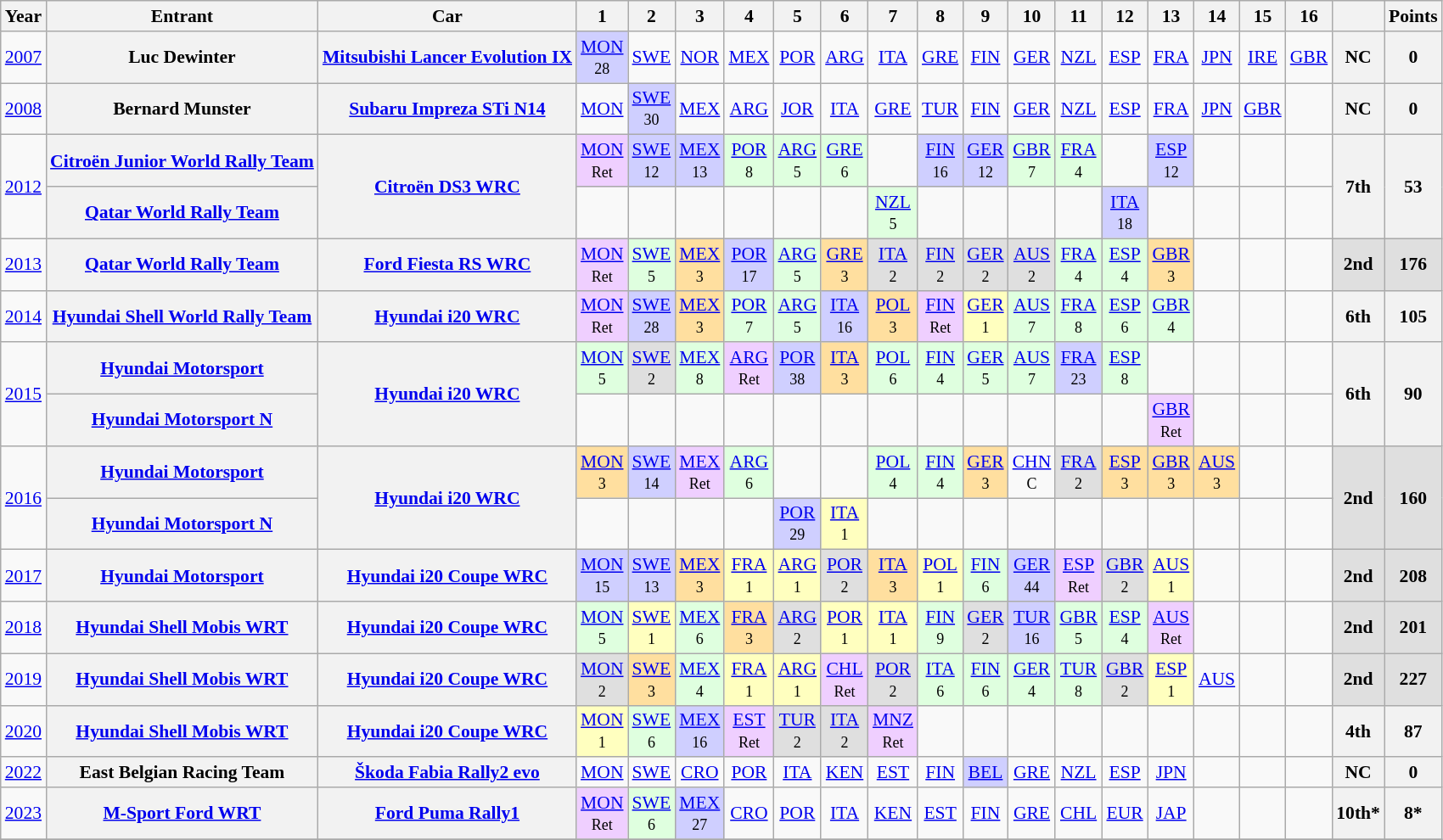<table class="wikitable" style="text-align:center; font-size:90%">
<tr>
<th>Year</th>
<th>Entrant</th>
<th>Car</th>
<th>1</th>
<th>2</th>
<th>3</th>
<th>4</th>
<th>5</th>
<th>6</th>
<th>7</th>
<th>8</th>
<th>9</th>
<th>10</th>
<th>11</th>
<th>12</th>
<th>13</th>
<th>14</th>
<th>15</th>
<th>16</th>
<th></th>
<th>Points</th>
</tr>
<tr>
<td><a href='#'>2007</a></td>
<th>Luc Dewinter</th>
<th><a href='#'>Mitsubishi Lancer Evolution IX</a></th>
<td style="background:#CFCFFF"><a href='#'>MON</a><br><small>28</small></td>
<td><a href='#'>SWE</a></td>
<td><a href='#'>NOR</a></td>
<td><a href='#'>MEX</a></td>
<td><a href='#'>POR</a></td>
<td><a href='#'>ARG</a></td>
<td><a href='#'>ITA</a></td>
<td><a href='#'>GRE</a></td>
<td><a href='#'>FIN</a></td>
<td><a href='#'>GER</a></td>
<td><a href='#'>NZL</a></td>
<td><a href='#'>ESP</a></td>
<td><a href='#'>FRA</a></td>
<td><a href='#'>JPN</a></td>
<td><a href='#'>IRE</a></td>
<td><a href='#'>GBR</a></td>
<th>NC</th>
<th>0</th>
</tr>
<tr>
<td><a href='#'>2008</a></td>
<th>Bernard Munster</th>
<th><a href='#'>Subaru Impreza STi N14</a></th>
<td><a href='#'>MON</a></td>
<td style="background:#CFCFFF"><a href='#'>SWE</a><br><small>30</small></td>
<td><a href='#'>MEX</a></td>
<td><a href='#'>ARG</a></td>
<td><a href='#'>JOR</a></td>
<td><a href='#'>ITA</a></td>
<td><a href='#'>GRE</a></td>
<td><a href='#'>TUR</a></td>
<td><a href='#'>FIN</a></td>
<td><a href='#'>GER</a></td>
<td><a href='#'>NZL</a></td>
<td><a href='#'>ESP</a></td>
<td><a href='#'>FRA</a></td>
<td><a href='#'>JPN</a></td>
<td><a href='#'>GBR</a></td>
<td></td>
<th>NC</th>
<th>0</th>
</tr>
<tr>
<td rowspan=2><a href='#'>2012</a></td>
<th><a href='#'>Citroën Junior World Rally Team</a></th>
<th rowspan=2><a href='#'>Citroën DS3 WRC</a></th>
<td style="background:#EFCFFF"><a href='#'>MON</a><br><small>Ret</small></td>
<td style="background:#CFCFFF"><a href='#'>SWE</a><br><small>12</small></td>
<td style="background:#CFCFFF"><a href='#'>MEX</a><br><small>13</small></td>
<td style="background:#DFFFDF"><a href='#'>POR</a><br><small>8</small></td>
<td style="background:#DFFFDF"><a href='#'>ARG</a><br><small>5</small></td>
<td style="background:#DFFFDF"><a href='#'>GRE</a><br><small>6</small></td>
<td></td>
<td style="background:#CFCFFF"><a href='#'>FIN</a><br><small>16</small></td>
<td style="background:#CFCFFF"><a href='#'>GER</a><br><small>12</small></td>
<td style="background:#DFFFDF"><a href='#'>GBR</a><br><small>7</small></td>
<td style="background:#DFFFDF"><a href='#'>FRA</a><br><small>4</small></td>
<td></td>
<td style="background:#CFCFFF"><a href='#'>ESP</a><br><small>12</small></td>
<td></td>
<td></td>
<td></td>
<th rowspan=2>7th</th>
<th rowspan=2>53</th>
</tr>
<tr>
<th><a href='#'>Qatar World Rally Team</a></th>
<td></td>
<td></td>
<td></td>
<td></td>
<td></td>
<td></td>
<td style="background:#DFFFDF"><a href='#'>NZL</a><br><small>5</small></td>
<td></td>
<td></td>
<td></td>
<td></td>
<td style="background:#CFCFFF"><a href='#'>ITA</a><br><small>18</small></td>
<td></td>
<td></td>
<td></td>
<td></td>
</tr>
<tr>
<td><a href='#'>2013</a></td>
<th><a href='#'>Qatar World Rally Team</a></th>
<th><a href='#'>Ford Fiesta RS WRC</a></th>
<td style="background:#EFCFFF"><a href='#'>MON</a><br><small>Ret</small></td>
<td style="background:#DFFFDF"><a href='#'>SWE</a><br><small>5</small></td>
<td style="background:#FFDF9F"><a href='#'>MEX</a><br><small>3</small></td>
<td style="background:#CFCFFF"><a href='#'>POR</a><br><small>17</small></td>
<td style="background:#DFFFDF"><a href='#'>ARG</a><br><small>5</small></td>
<td style="background:#FFDF9F"><a href='#'>GRE</a><br><small>3</small></td>
<td style="background:#DFDFDF"><a href='#'>ITA</a><br><small>2</small></td>
<td style="background:#DFDFDF"><a href='#'>FIN</a><br><small>2</small></td>
<td style="background:#DFDFDF"><a href='#'>GER</a><br><small>2</small></td>
<td style="background:#DFDFDF"><a href='#'>AUS</a><br><small>2</small></td>
<td style="background:#DFFFDF"><a href='#'>FRA</a><br><small>4</small></td>
<td style="background:#DFFFDF"><a href='#'>ESP</a><br><small>4</small></td>
<td style="background:#FFDF9F"><a href='#'>GBR</a><br><small>3</small></td>
<td></td>
<td></td>
<td></td>
<td style="background:#DFDFDF"><strong>2nd</strong></td>
<td style="background:#DFDFDF"><strong>176</strong></td>
</tr>
<tr>
<td><a href='#'>2014</a></td>
<th><a href='#'>Hyundai Shell World Rally Team</a></th>
<th><a href='#'>Hyundai i20 WRC</a></th>
<td style="background:#EFCFFF"><a href='#'>MON</a><br><small>Ret</small></td>
<td style="background:#CFCFFF"><a href='#'>SWE</a><br><small>28</small></td>
<td style="background:#FFDF9F"><a href='#'>MEX</a><br><small>3</small></td>
<td style="background:#DFFFDF"><a href='#'>POR</a><br><small>7</small></td>
<td style="background:#DFFFDF"><a href='#'>ARG</a><br><small>5</small></td>
<td style="background:#CFCFFF"><a href='#'>ITA</a><br><small>16</small></td>
<td style="background:#FFDF9F"><a href='#'>POL</a><br><small>3</small></td>
<td style="background:#EFCFFF"><a href='#'>FIN</a><br><small>Ret</small></td>
<td style="background:#FFFFBF"><a href='#'>GER</a><br><small>1</small></td>
<td style="background:#DFFFDF"><a href='#'>AUS</a><br><small>7</small></td>
<td style="background:#DFFFDF"><a href='#'>FRA</a><br><small>8</small></td>
<td style="background:#DFFFDF"><a href='#'>ESP</a><br><small>6</small></td>
<td style="background:#DFFFDF"><a href='#'>GBR</a><br><small>4</small></td>
<td></td>
<td></td>
<td></td>
<th>6th</th>
<th>105</th>
</tr>
<tr>
<td rowspan=2><a href='#'>2015</a></td>
<th><a href='#'>Hyundai Motorsport</a></th>
<th rowspan=2><a href='#'>Hyundai i20 WRC</a></th>
<td style="background:#DFFFDF"><a href='#'>MON</a><br><small>5</small></td>
<td style="background:#DFDFDF"><a href='#'>SWE</a><br><small>2</small></td>
<td style="background:#DFFFDF"><a href='#'>MEX</a><br><small>8</small></td>
<td style="background:#EFCFFF"><a href='#'>ARG</a><br><small>Ret</small></td>
<td style="background:#CFCFFF"><a href='#'>POR</a><br><small>38</small></td>
<td style="background:#FFDF9F"><a href='#'>ITA</a><br><small>3</small></td>
<td style="background:#DFFFDF"><a href='#'>POL</a><br><small>6</small></td>
<td style="background:#DFFFDF"><a href='#'>FIN</a><br><small>4</small></td>
<td style="background:#DFFFDF"><a href='#'>GER</a><br><small>5</small></td>
<td style="background:#DFFFDF"><a href='#'>AUS</a><br><small>7</small></td>
<td style="background:#CFCFFF"><a href='#'>FRA</a><br><small>23</small></td>
<td style="background:#DFFFDF"><a href='#'>ESP</a><br><small>8</small></td>
<td></td>
<td></td>
<td></td>
<td></td>
<th rowspan=2>6th</th>
<th rowspan=2>90</th>
</tr>
<tr>
<th><a href='#'>Hyundai Motorsport N</a></th>
<td></td>
<td></td>
<td></td>
<td></td>
<td></td>
<td></td>
<td></td>
<td></td>
<td></td>
<td></td>
<td></td>
<td></td>
<td style="background:#EFCFFF"><a href='#'>GBR</a><br><small>Ret</small></td>
<td></td>
<td></td>
<td></td>
</tr>
<tr>
<td rowspan=2><a href='#'>2016</a></td>
<th><a href='#'>Hyundai Motorsport</a></th>
<th rowspan=2><a href='#'>Hyundai i20 WRC</a></th>
<td style="background:#FFDF9F"><a href='#'>MON</a><br><small>3</small></td>
<td style="background:#CFCFFF"><a href='#'>SWE</a><br><small>14</small></td>
<td style="background:#EFCFFF"><a href='#'>MEX</a><br><small>Ret</small></td>
<td style="background:#DFFFDF"><a href='#'>ARG</a><br><small>6</small></td>
<td></td>
<td></td>
<td style="background:#DFFFDF"><a href='#'>POL</a><br><small>4</small></td>
<td style="background:#DFFFDF"><a href='#'>FIN</a><br><small>4</small></td>
<td style="background:#FFDF9F"><a href='#'>GER</a><br><small>3</small></td>
<td><a href='#'>CHN</a><br><small>C</small></td>
<td style="background:#DFDFDF"><a href='#'>FRA</a><br><small>2</small></td>
<td style="background:#FFDF9F"><a href='#'>ESP</a><br><small>3</small></td>
<td style="background:#FFDF9F"><a href='#'>GBR</a><br><small>3</small></td>
<td style="background:#FFDF9F"><a href='#'>AUS</a><br><small>3</small></td>
<td></td>
<td></td>
<td rowspan=2 style="background:#DFDFDF"><strong>2nd</strong></td>
<td rowspan=2 style="background:#DFDFDF"><strong>160</strong></td>
</tr>
<tr>
<th><a href='#'>Hyundai Motorsport N</a></th>
<td></td>
<td></td>
<td></td>
<td></td>
<td style="background:#CFCFFF"><a href='#'>POR</a><br><small>29</small></td>
<td style="background:#FFFFBF"><a href='#'>ITA</a><br><small>1</small></td>
<td></td>
<td></td>
<td></td>
<td></td>
<td></td>
<td></td>
<td></td>
<td></td>
<td></td>
<td></td>
</tr>
<tr>
<td><a href='#'>2017</a></td>
<th><a href='#'>Hyundai Motorsport</a></th>
<th><a href='#'>Hyundai i20 Coupe WRC</a></th>
<td style="background:#CFCFFF"><a href='#'>MON</a><br><small>15</small></td>
<td style="background:#CFCFFF"><a href='#'>SWE</a><br><small>13</small></td>
<td style="background:#FFDF9F"><a href='#'>MEX</a><br><small>3</small></td>
<td style="background:#FFFFBF"><a href='#'>FRA</a><br><small>1</small></td>
<td style="background:#FFFFBF"><a href='#'>ARG</a><br><small>1</small></td>
<td style="background:#DFDFDF"><a href='#'>POR</a><br><small>2</small></td>
<td style="background:#FFDF9F"><a href='#'>ITA</a><br><small>3</small></td>
<td style="background:#FFFFBF"><a href='#'>POL</a><br><small>1</small></td>
<td style="background:#DFFFDF"><a href='#'>FIN</a><br><small>6</small></td>
<td style="background:#CFCFFF"><a href='#'>GER</a><br><small>44</small></td>
<td style="background:#EFCFFF"><a href='#'>ESP</a><br><small>Ret</small></td>
<td style="background:#DFDFDF"><a href='#'>GBR</a><br><small>2</small></td>
<td style="background:#FFFFBF"><a href='#'>AUS</a><br><small>1</small></td>
<td></td>
<td></td>
<td></td>
<td style="background:#DFDFDF"><strong>2nd</strong></td>
<td style="background:#DFDFDF"><strong>208</strong></td>
</tr>
<tr>
<td><a href='#'>2018</a></td>
<th><a href='#'>Hyundai Shell Mobis WRT</a></th>
<th><a href='#'>Hyundai i20 Coupe WRC</a></th>
<td style="background:#DFFFDF"><a href='#'>MON</a><br><small>5</small></td>
<td style="background:#FFFFBF"><a href='#'>SWE</a><br><small>1</small></td>
<td style="background:#DFFFDF"><a href='#'>MEX</a><br><small>6</small></td>
<td style="background:#FFDF9F"><a href='#'>FRA</a><br><small>3</small></td>
<td style="background:#DFDFDF"><a href='#'>ARG</a><br><small>2</small></td>
<td style="background:#FFFFBF"><a href='#'>POR</a><br><small>1</small></td>
<td style="background:#FFFFBF"><a href='#'>ITA</a><br><small>1</small></td>
<td style="background:#DFFFDF"><a href='#'>FIN</a><br><small>9</small></td>
<td style="background:#DFDFDF"><a href='#'>GER</a><br><small>2</small></td>
<td style="background:#CFCFFF"><a href='#'>TUR</a><br><small>16</small></td>
<td style="background:#DFFFDF"><a href='#'>GBR</a><br><small>5</small></td>
<td style="background:#DFFFDF"><a href='#'>ESP</a><br><small>4</small></td>
<td style="background:#EFCFFF"><a href='#'>AUS</a><br><small>Ret</small></td>
<td></td>
<td></td>
<td></td>
<td style="background:#DFDFDF"><strong>2nd</strong></td>
<td style="background:#DFDFDF"><strong>201</strong></td>
</tr>
<tr>
<td><a href='#'>2019</a></td>
<th><a href='#'>Hyundai Shell Mobis WRT</a></th>
<th><a href='#'>Hyundai i20 Coupe WRC</a></th>
<td style="background:#DFDFDF"><a href='#'>MON</a><br><small>2</small></td>
<td style="background:#FFDF9F"><a href='#'>SWE</a><br><small>3</small></td>
<td style="background:#DFFFDF"><a href='#'>MEX</a><br><small>4</small></td>
<td style="background:#FFFFBF"><a href='#'>FRA</a><br><small>1</small></td>
<td style="background:#FFFFBF"><a href='#'>ARG</a><br><small>1</small></td>
<td style="background:#EFCFFF"><a href='#'>CHL</a><br><small>Ret</small></td>
<td style="background:#DFDFDF"><a href='#'>POR</a><br><small>2</small></td>
<td style="background:#DFFFDF"><a href='#'>ITA</a><br><small>6</small></td>
<td style="background:#DFFFDF"><a href='#'>FIN</a><br><small>6</small></td>
<td style="background:#DFFFDF"><a href='#'>GER</a><br><small>4</small></td>
<td style="background:#DFFFDF"><a href='#'>TUR</a><br><small>8</small></td>
<td style="background:#DFDFDF"><a href='#'>GBR</a><br><small>2</small></td>
<td style="background:#FFFFBF"><a href='#'>ESP</a><br><small>1</small></td>
<td><a href='#'>AUS</a><br></td>
<td></td>
<td></td>
<th style="background:#DFDFDF">2nd</th>
<th style="background:#DFDFDF">227</th>
</tr>
<tr>
<td><a href='#'>2020</a></td>
<th><a href='#'>Hyundai Shell Mobis WRT</a></th>
<th><a href='#'>Hyundai i20 Coupe WRC</a></th>
<td style="background:#FFFFBF"><a href='#'>MON</a><br><small>1</small></td>
<td style="background:#DFFFDF"><a href='#'>SWE</a><br><small>6</small></td>
<td style="background:#CFCFFF"><a href='#'>MEX</a><br><small>16</small></td>
<td style="background:#EFCFFF"><a href='#'>EST</a><br><small>Ret</small></td>
<td style="background:#DFDFDF"><a href='#'>TUR</a><br><small>2</small></td>
<td style="background:#DFDFDF"><a href='#'>ITA</a><br><small>2</small></td>
<td style="background:#EFCFFF"><a href='#'>MNZ</a><br><small>Ret</small></td>
<td></td>
<td></td>
<td></td>
<td></td>
<td></td>
<td></td>
<td></td>
<td></td>
<td></td>
<th>4th</th>
<th>87</th>
</tr>
<tr>
<td><a href='#'>2022</a></td>
<th>East Belgian Racing Team</th>
<th><a href='#'>Škoda Fabia Rally2 evo</a></th>
<td><a href='#'>MON</a></td>
<td><a href='#'>SWE</a></td>
<td><a href='#'>CRO</a></td>
<td><a href='#'>POR</a></td>
<td><a href='#'>ITA</a></td>
<td><a href='#'>KEN</a></td>
<td><a href='#'>EST</a></td>
<td><a href='#'>FIN</a></td>
<td style="background:#cfcfff;"><a href='#'>BEL</a><br></td>
<td><a href='#'>GRE</a></td>
<td><a href='#'>NZL</a></td>
<td><a href='#'>ESP</a></td>
<td><a href='#'>JPN</a></td>
<td></td>
<td></td>
<td></td>
<th>NC</th>
<th>0</th>
</tr>
<tr>
<td><a href='#'>2023</a></td>
<th><a href='#'>M-Sport Ford WRT</a></th>
<th><a href='#'>Ford Puma Rally1</a></th>
<td style="background:#EFCFFF"><a href='#'>MON</a><br><small>Ret</small></td>
<td style="background:#DFFFDF"><a href='#'>SWE</a><br><small>6</small></td>
<td style="background:#CFCFFF"><a href='#'>MEX</a><br><small>27</small></td>
<td><a href='#'>CRO</a></td>
<td><a href='#'>POR</a></td>
<td><a href='#'>ITA</a></td>
<td><a href='#'>KEN</a></td>
<td><a href='#'>EST</a></td>
<td><a href='#'>FIN</a></td>
<td><a href='#'>GRE</a></td>
<td><a href='#'>CHL</a></td>
<td><a href='#'>EUR</a></td>
<td><a href='#'>JAP</a></td>
<td></td>
<td></td>
<td></td>
<th>10th*</th>
<th>8*</th>
</tr>
<tr>
</tr>
</table>
